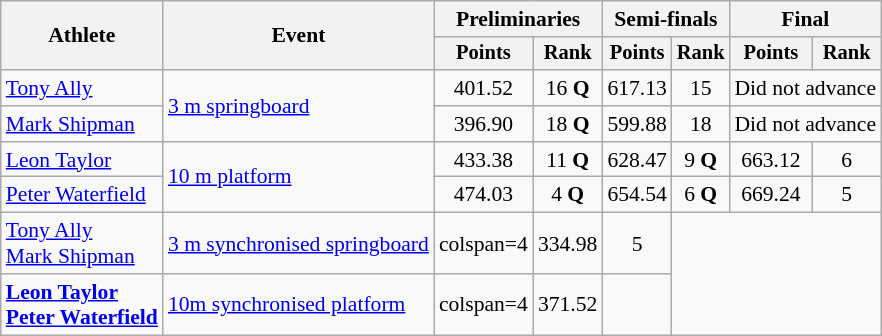<table class=wikitable style="font-size:90%">
<tr>
<th rowspan="2">Athlete</th>
<th rowspan="2">Event</th>
<th colspan="2">Preliminaries</th>
<th colspan="2">Semi-finals</th>
<th colspan="2">Final</th>
</tr>
<tr style="font-size:95%">
<th>Points</th>
<th>Rank</th>
<th>Points</th>
<th>Rank</th>
<th>Points</th>
<th>Rank</th>
</tr>
<tr align=center>
<td align=left><a href='#'>Tony Ally</a></td>
<td align=left rowspan=2><a href='#'>3 m springboard</a></td>
<td>401.52</td>
<td>16 <strong>Q</strong></td>
<td>617.13</td>
<td>15</td>
<td colspan=2>Did not advance</td>
</tr>
<tr align=center>
<td align=left><a href='#'>Mark Shipman</a></td>
<td>396.90</td>
<td>18 <strong>Q</strong></td>
<td>599.88</td>
<td>18</td>
<td colspan=2>Did not advance</td>
</tr>
<tr align=center>
<td align=left><a href='#'>Leon Taylor</a></td>
<td align=left rowspan=2><a href='#'>10 m platform</a></td>
<td>433.38</td>
<td>11 <strong>Q</strong></td>
<td>628.47</td>
<td>9 <strong>Q</strong></td>
<td>663.12</td>
<td>6</td>
</tr>
<tr align=center>
<td align=left><a href='#'>Peter Waterfield</a></td>
<td>474.03</td>
<td>4 <strong>Q</strong></td>
<td>654.54</td>
<td>6 <strong>Q</strong></td>
<td>669.24</td>
<td>5</td>
</tr>
<tr align=center>
<td align=left><a href='#'>Tony Ally</a><br><a href='#'>Mark Shipman</a></td>
<td align=left><a href='#'>3 m synchronised springboard</a></td>
<td>colspan=4 </td>
<td>334.98</td>
<td>5</td>
</tr>
<tr align=center>
<td align=left><strong><a href='#'>Leon Taylor</a><br><a href='#'>Peter Waterfield</a></strong></td>
<td align=left><a href='#'>10m synchronised platform</a></td>
<td>colspan=4 </td>
<td>371.52</td>
<td></td>
</tr>
</table>
